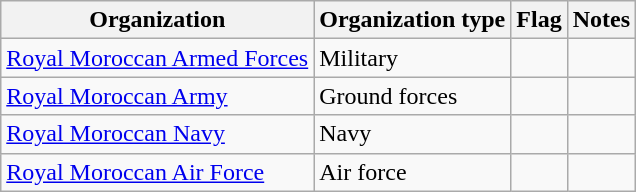<table class="wikitable">
<tr>
<th>Organization</th>
<th>Organization type</th>
<th>Flag</th>
<th>Notes</th>
</tr>
<tr>
<td><a href='#'>Royal Moroccan Armed Forces</a></td>
<td>Military</td>
<td></td>
<td></td>
</tr>
<tr>
<td><a href='#'>Royal Moroccan Army</a></td>
<td>Ground forces</td>
<td></td>
<td></td>
</tr>
<tr>
<td><a href='#'>Royal Moroccan Navy</a></td>
<td>Navy</td>
<td></td>
<td></td>
</tr>
<tr>
<td><a href='#'>Royal Moroccan Air Force</a></td>
<td>Air force</td>
<td></td>
<td></td>
</tr>
</table>
